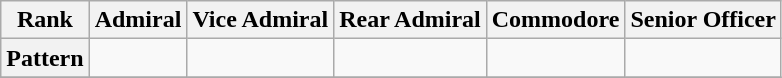<table class="wikitable" style="text-align:center">
<tr>
<th>Rank</th>
<th>Admiral</th>
<th>Vice Admiral</th>
<th>Rear Admiral</th>
<th>Commodore</th>
<th>Senior Officer</th>
</tr>
<tr>
<th>Pattern</th>
<td></td>
<td></td>
<td></td>
<td></td>
<td></td>
</tr>
<tr>
</tr>
</table>
